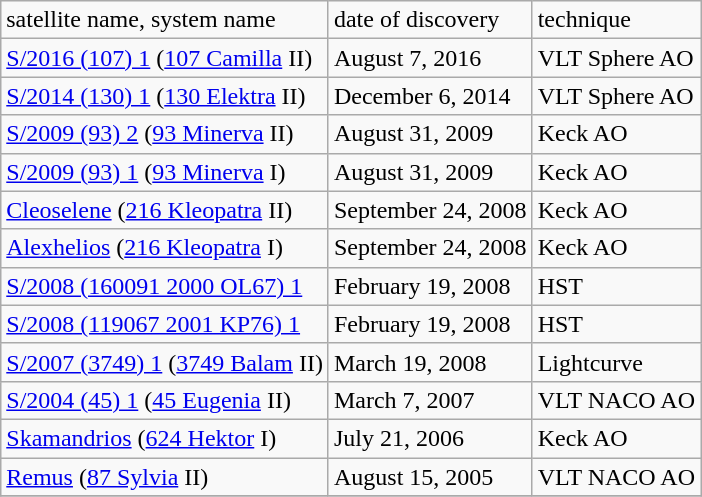<table class=wikitable align="center">
<tr>
<td>satellite name, system name</td>
<td>date of discovery</td>
<td>technique</td>
</tr>
<tr>
<td><a href='#'>S/2016 (107) 1</a> (<a href='#'>107 Camilla</a> II)</td>
<td>August 7, 2016</td>
<td>VLT Sphere AO</td>
</tr>
<tr>
<td><a href='#'>S/2014 (130) 1</a> (<a href='#'>130 Elektra</a> II)</td>
<td>December 6, 2014</td>
<td>VLT Sphere AO</td>
</tr>
<tr>
<td><a href='#'>S/2009 (93) 2</a> (<a href='#'>93 Minerva</a> II)</td>
<td>August 31, 2009</td>
<td>Keck AO</td>
</tr>
<tr>
<td><a href='#'>S/2009 (93) 1</a> (<a href='#'>93 Minerva</a> I)</td>
<td>August 31, 2009</td>
<td>Keck AO</td>
</tr>
<tr>
<td><a href='#'>Cleoselene</a> (<a href='#'>216 Kleopatra</a> II)</td>
<td>September 24, 2008</td>
<td>Keck AO</td>
</tr>
<tr>
<td><a href='#'>Alexhelios</a> (<a href='#'>216 Kleopatra</a> I)</td>
<td>September 24, 2008</td>
<td>Keck AO</td>
</tr>
<tr>
<td><a href='#'>S/2008 (160091 2000 OL67) 1</a></td>
<td>February 19, 2008</td>
<td>HST</td>
</tr>
<tr>
<td><a href='#'>S/2008 (119067 2001 KP76) 1</a></td>
<td>February 19, 2008</td>
<td>HST</td>
</tr>
<tr>
<td><a href='#'>S/2007 (3749) 1</a> (<a href='#'>3749 Balam</a> II)</td>
<td>March 19, 2008</td>
<td>Lightcurve</td>
</tr>
<tr>
<td><a href='#'>S/2004 (45) 1</a> (<a href='#'>45 Eugenia</a> II)</td>
<td>March 7, 2007</td>
<td>VLT NACO AO</td>
</tr>
<tr>
<td><a href='#'>Skamandrios</a> (<a href='#'>624 Hektor</a> I)</td>
<td>July 21, 2006</td>
<td>Keck AO</td>
</tr>
<tr>
<td><a href='#'>Remus</a> (<a href='#'>87 Sylvia</a> II)</td>
<td>August 15, 2005</td>
<td>VLT NACO AO</td>
</tr>
<tr>
</tr>
</table>
